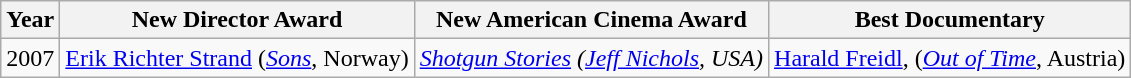<table class="wikitable">
<tr>
<th>Year</th>
<th>New Director Award</th>
<th>New American Cinema Award</th>
<th>Best Documentary</th>
</tr>
<tr>
<td>2007</td>
<td><a href='#'>Erik Richter Strand</a> (<em><a href='#'>Sons</a></em>, Norway)</td>
<td><em><a href='#'>Shotgun Stories</a> (<a href='#'>Jeff Nichols</a>, USA)</em></td>
<td><a href='#'>Harald Freidl</a>, (<em><a href='#'>Out of Time</a></em>, Austria)</td>
</tr>
</table>
